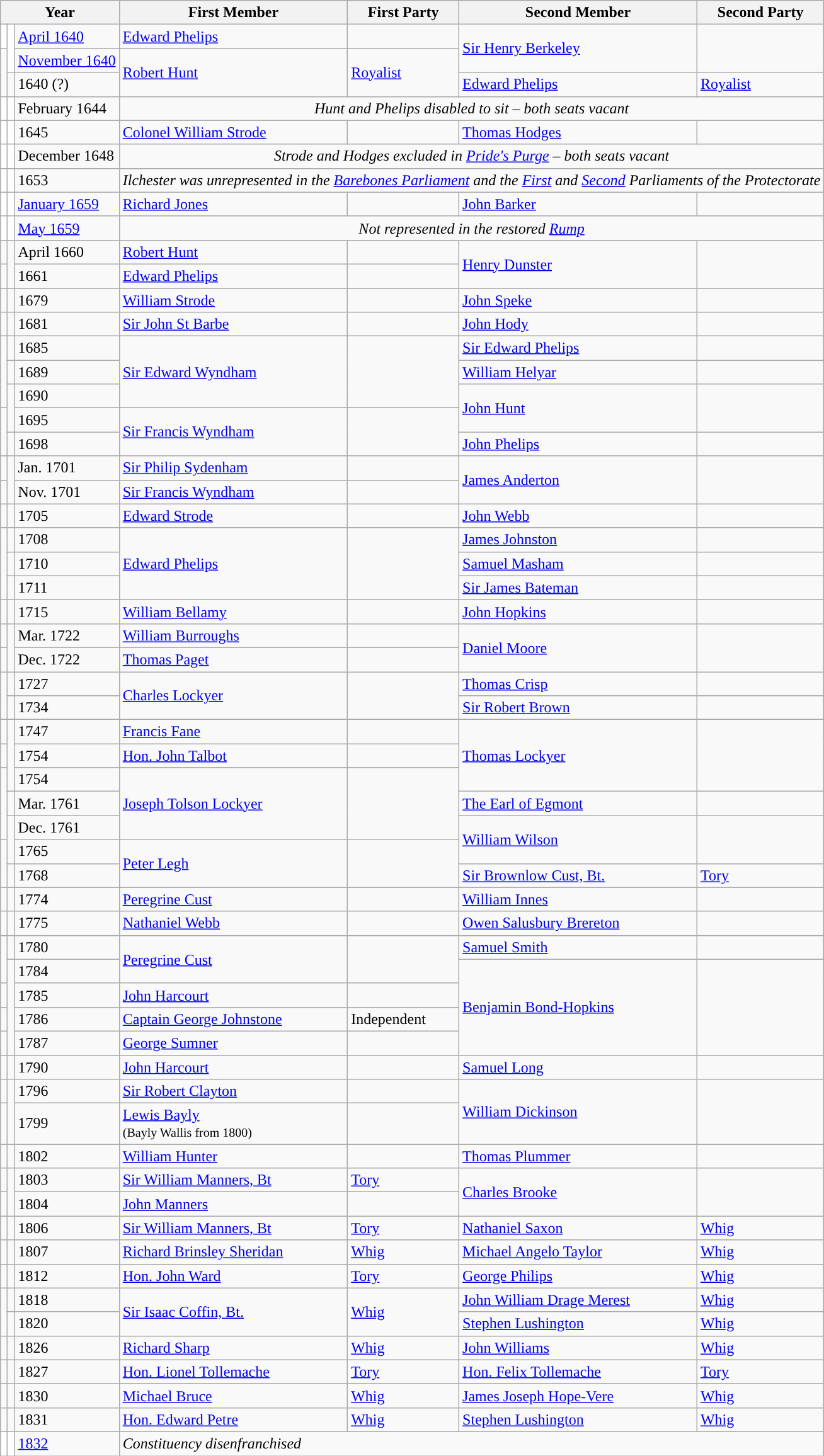<table class="wikitable">
<tr>
<th colspan="3">Year</th>
<th>First Member</th>
<th>First Party</th>
<th>Second Member</th>
<th>Second Party</th>
</tr>
<tr>
<td style="color:inherit;background-color: white"></td>
<td rowspan="2" style="color:inherit;background-color: white"></td>
<td><a href='#'>April 1640</a></td>
<td><a href='#'>Edward Phelips</a></td>
<td></td>
<td rowspan="2"><a href='#'>Sir Henry Berkeley</a></td>
<td rowspan="2"></td>
</tr>
<tr>
<td rowspan="2" style="color:inherit;background-color: "></td>
<td><a href='#'>November 1640</a></td>
<td rowspan="2"><a href='#'>Robert Hunt</a></td>
<td rowspan="2"><a href='#'>Royalist</a></td>
</tr>
<tr>
<td style="color:inherit;background-color: "></td>
<td>1640 (?)</td>
<td><a href='#'>Edward Phelips</a></td>
<td><a href='#'>Royalist</a></td>
</tr>
<tr>
<td style="color:inherit;background-color: white"></td>
<td style="color:inherit;background-color: white"></td>
<td>February 1644</td>
<td colspan="4" align="center"><em>Hunt and Phelips disabled to sit – both seats vacant</em></td>
</tr>
<tr>
<td style="color:inherit;background-color: white"></td>
<td style="color:inherit;background-color: white"></td>
<td>1645</td>
<td><a href='#'>Colonel William Strode</a></td>
<td></td>
<td><a href='#'>Thomas Hodges</a></td>
<td></td>
</tr>
<tr>
<td style="color:inherit;background-color: white"></td>
<td style="color:inherit;background-color: white"></td>
<td>December 1648</td>
<td colspan="4" align="center"><em>Strode and Hodges excluded in <a href='#'>Pride's Purge</a> – both seats vacant</em></td>
</tr>
<tr>
<td style="color:inherit;background-color: white"></td>
<td style="color:inherit;background-color: white"></td>
<td>1653</td>
<td colspan="4"><em>Ilchester was unrepresented in the <a href='#'>Barebones Parliament</a> and the <a href='#'>First</a> and <a href='#'>Second</a> Parliaments of the Protectorate</em></td>
</tr>
<tr>
<td style="color:inherit;background-color: white"></td>
<td style="color:inherit;background-color: white"></td>
<td><a href='#'>January 1659</a></td>
<td><a href='#'>Richard Jones</a></td>
<td></td>
<td><a href='#'>John Barker</a></td>
<td></td>
</tr>
<tr>
<td style="color:inherit;background-color: white"></td>
<td style="color:inherit;background-color: white"></td>
<td><a href='#'>May 1659</a></td>
<td colspan="4" align="center"><em>Not represented in the restored <a href='#'>Rump</a></em></td>
</tr>
<tr>
<td></td>
<td rowspan=2></td>
<td>April 1660</td>
<td><a href='#'>Robert Hunt</a></td>
<td></td>
<td rowspan=2><a href='#'>Henry Dunster</a></td>
<td rowspan=2></td>
</tr>
<tr>
<td></td>
<td>1661</td>
<td><a href='#'>Edward Phelips</a></td>
<td></td>
</tr>
<tr>
<td></td>
<td></td>
<td>1679</td>
<td><a href='#'>William Strode</a></td>
<td></td>
<td><a href='#'>John Speke</a></td>
<td></td>
</tr>
<tr>
<td></td>
<td></td>
<td>1681</td>
<td><a href='#'>Sir John St Barbe</a></td>
<td></td>
<td><a href='#'>John Hody</a></td>
<td></td>
</tr>
<tr>
<td rowspan=3></td>
<td></td>
<td>1685</td>
<td rowspan=3><a href='#'>Sir Edward Wyndham</a></td>
<td rowspan=3></td>
<td><a href='#'>Sir Edward Phelips</a></td>
<td></td>
</tr>
<tr>
<td></td>
<td>1689</td>
<td><a href='#'>William Helyar</a></td>
<td></td>
</tr>
<tr>
<td rowspan=2></td>
<td>1690</td>
<td rowspan=2><a href='#'>John Hunt</a></td>
<td rowspan=2></td>
</tr>
<tr>
<td rowspan=2></td>
<td>1695</td>
<td rowspan=2><a href='#'>Sir Francis Wyndham</a></td>
<td rowspan=2></td>
</tr>
<tr>
<td></td>
<td>1698</td>
<td><a href='#'>John Phelips</a></td>
<td></td>
</tr>
<tr>
<td></td>
<td rowspan=2></td>
<td>Jan. 1701</td>
<td><a href='#'>Sir Philip Sydenham</a></td>
<td></td>
<td rowspan=2><a href='#'>James Anderton</a></td>
<td rowspan=2></td>
</tr>
<tr>
<td></td>
<td>Nov. 1701</td>
<td><a href='#'>Sir Francis Wyndham</a></td>
<td></td>
</tr>
<tr>
<td></td>
<td></td>
<td>1705</td>
<td><a href='#'>Edward Strode</a></td>
<td></td>
<td><a href='#'>John Webb</a></td>
<td></td>
</tr>
<tr>
<td rowspan=3></td>
<td></td>
<td>1708</td>
<td rowspan=3><a href='#'>Edward Phelips</a></td>
<td rowspan=3></td>
<td><a href='#'>James Johnston</a></td>
<td></td>
</tr>
<tr>
<td></td>
<td>1710</td>
<td><a href='#'>Samuel Masham</a></td>
<td></td>
</tr>
<tr>
<td></td>
<td>1711</td>
<td><a href='#'>Sir James Bateman</a></td>
<td></td>
</tr>
<tr>
<td></td>
<td></td>
<td>1715</td>
<td><a href='#'>William Bellamy</a></td>
<td></td>
<td><a href='#'>John Hopkins</a></td>
<td></td>
</tr>
<tr>
<td></td>
<td rowspan=2></td>
<td>Mar. 1722</td>
<td><a href='#'>William Burroughs</a></td>
<td></td>
<td rowspan=2><a href='#'>Daniel Moore</a></td>
<td rowspan=2></td>
</tr>
<tr>
<td></td>
<td>Dec. 1722</td>
<td><a href='#'>Thomas Paget</a></td>
<td></td>
</tr>
<tr>
<td rowspan=2></td>
<td></td>
<td>1727</td>
<td rowspan=2><a href='#'>Charles Lockyer</a></td>
<td rowspan=2></td>
<td><a href='#'>Thomas Crisp</a></td>
</tr>
<tr>
<td></td>
<td>1734</td>
<td><a href='#'>Sir Robert Brown</a></td>
<td></td>
</tr>
<tr>
<td></td>
<td rowspan=3></td>
<td>1747</td>
<td><a href='#'>Francis Fane</a></td>
<td></td>
<td rowspan=3><a href='#'>Thomas Lockyer</a></td>
<td rowspan=3></td>
</tr>
<tr>
<td></td>
<td>1754</td>
<td><a href='#'>Hon. John Talbot</a></td>
<td></td>
</tr>
<tr>
<td rowspan=3></td>
<td>1754</td>
<td rowspan=3><a href='#'>Joseph Tolson Lockyer</a></td>
<td rowspan=3></td>
</tr>
<tr>
<td></td>
<td>Mar. 1761</td>
<td><a href='#'>The Earl of Egmont</a></td>
<td></td>
</tr>
<tr>
<td rowspan=2></td>
<td>Dec. 1761</td>
<td rowspan=2><a href='#'>William Wilson</a></td>
<td rowspan=2></td>
</tr>
<tr>
<td rowspan=2></td>
<td>1765</td>
<td rowspan=2><a href='#'>Peter Legh</a></td>
<td rowspan=2></td>
</tr>
<tr>
<td style="color:inherit;background-color: "></td>
<td>1768</td>
<td><a href='#'>Sir Brownlow Cust, Bt.</a></td>
<td><a href='#'>Tory</a></td>
</tr>
<tr>
<td></td>
<td></td>
<td>1774</td>
<td><a href='#'>Peregrine Cust</a></td>
<td></td>
<td><a href='#'>William Innes</a></td>
<td></td>
</tr>
<tr>
<td></td>
<td></td>
<td>1775</td>
<td><a href='#'>Nathaniel Webb</a></td>
<td></td>
<td><a href='#'>Owen Salusbury Brereton</a></td>
<td></td>
</tr>
<tr>
<td rowspan=2></td>
<td></td>
<td>1780</td>
<td rowspan=2><a href='#'>Peregrine Cust</a></td>
<td rowspan=2></td>
<td><a href='#'>Samuel Smith</a></td>
<td></td>
</tr>
<tr>
<td rowspan=4></td>
<td>1784</td>
<td rowspan=4><a href='#'>Benjamin Bond-Hopkins</a></td>
<td rowspan=4></td>
</tr>
<tr>
<td></td>
<td>1785</td>
<td><a href='#'>John Harcourt</a></td>
<td></td>
</tr>
<tr>
<td></td>
<td>1786</td>
<td><a href='#'>Captain George Johnstone</a></td>
<td>Independent</td>
</tr>
<tr>
<td></td>
<td>1787</td>
<td><a href='#'>George Sumner</a></td>
<td></td>
</tr>
<tr>
<td></td>
<td></td>
<td>1790</td>
<td><a href='#'>John Harcourt</a></td>
<td></td>
<td><a href='#'>Samuel Long</a></td>
<td></td>
</tr>
<tr>
<td></td>
<td rowspan=2></td>
<td>1796</td>
<td><a href='#'>Sir Robert Clayton</a></td>
<td></td>
<td rowspan=2><a href='#'>William Dickinson</a></td>
<td rowspan=2></td>
</tr>
<tr>
<td></td>
<td>1799</td>
<td><a href='#'>Lewis Bayly</a> <br><small>(Bayly Wallis from 1800)</small></td>
<td></td>
</tr>
<tr>
<td></td>
<td></td>
<td>1802</td>
<td><a href='#'>William Hunter</a></td>
<td></td>
<td><a href='#'>Thomas Plummer</a></td>
<td></td>
</tr>
<tr>
<td style="color:inherit;background-color: "></td>
<td rowspan=2></td>
<td>1803</td>
<td><a href='#'>Sir William Manners, Bt</a></td>
<td><a href='#'>Tory</a></td>
<td rowspan=2><a href='#'>Charles Brooke</a></td>
<td rowspan=2></td>
</tr>
<tr>
<td></td>
<td>1804</td>
<td><a href='#'>John Manners</a></td>
<td></td>
</tr>
<tr>
<td style="color:inherit;background-color: "></td>
<td style="color:inherit;background-color: "></td>
<td>1806</td>
<td><a href='#'>Sir William Manners, Bt</a></td>
<td><a href='#'>Tory</a></td>
<td><a href='#'>Nathaniel Saxon</a></td>
<td><a href='#'>Whig</a></td>
</tr>
<tr>
<td style="color:inherit;background-color: "></td>
<td style="color:inherit;background-color: "></td>
<td>1807</td>
<td><a href='#'>Richard Brinsley Sheridan</a></td>
<td><a href='#'>Whig</a></td>
<td><a href='#'>Michael Angelo Taylor</a></td>
<td><a href='#'>Whig</a></td>
</tr>
<tr>
<td style="color:inherit;background-color: "></td>
<td style="color:inherit;background-color: "></td>
<td>1812</td>
<td><a href='#'>Hon. John Ward</a></td>
<td><a href='#'>Tory</a></td>
<td><a href='#'>George Philips</a></td>
<td><a href='#'>Whig</a></td>
</tr>
<tr>
<td rowspan=2 style="color:inherit;background-color: "></td>
<td style="color:inherit;background-color: "></td>
<td>1818</td>
<td rowspan=2><a href='#'>Sir Isaac Coffin, Bt.</a></td>
<td rowspan=2><a href='#'>Whig</a></td>
<td><a href='#'>John William Drage Merest</a></td>
<td><a href='#'>Whig</a></td>
</tr>
<tr>
<td style="color:inherit;background-color: "></td>
<td>1820</td>
<td><a href='#'>Stephen Lushington</a></td>
<td><a href='#'>Whig</a></td>
</tr>
<tr>
<td style="color:inherit;background-color: "></td>
<td style="color:inherit;background-color: "></td>
<td>1826</td>
<td><a href='#'>Richard Sharp</a></td>
<td><a href='#'>Whig</a></td>
<td><a href='#'>John Williams</a></td>
<td><a href='#'>Whig</a></td>
</tr>
<tr>
<td style="color:inherit;background-color: "></td>
<td style="color:inherit;background-color: "></td>
<td>1827</td>
<td><a href='#'>Hon. Lionel Tollemache</a></td>
<td><a href='#'>Tory</a></td>
<td><a href='#'>Hon. Felix Tollemache</a></td>
<td><a href='#'>Tory</a></td>
</tr>
<tr>
<td style="color:inherit;background-color: "></td>
<td style="color:inherit;background-color: "></td>
<td>1830</td>
<td><a href='#'>Michael Bruce</a></td>
<td><a href='#'>Whig</a></td>
<td><a href='#'>James Joseph Hope-Vere</a></td>
<td><a href='#'>Whig</a></td>
</tr>
<tr>
<td style="color:inherit;background-color: "></td>
<td style="color:inherit;background-color: "></td>
<td>1831</td>
<td><a href='#'>Hon. Edward Petre</a></td>
<td><a href='#'>Whig</a></td>
<td><a href='#'>Stephen Lushington</a></td>
<td><a href='#'>Whig</a></td>
</tr>
<tr>
<td style="color:inherit;background-color: white"></td>
<td style="color:inherit;background-color: white"></td>
<td><a href='#'>1832</a></td>
<td colspan="4"><em>Constituency disenfranchised</em></td>
</tr>
</table>
